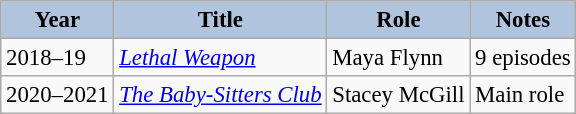<table class="wikitable" style="font-size:95%;">
<tr>
<th style="background:#B0C4DE;">Year</th>
<th style="background:#B0C4DE;">Title</th>
<th style="background:#B0C4DE;">Role</th>
<th style="background:#B0C4DE;">Notes</th>
</tr>
<tr>
<td>2018–19</td>
<td><a href='#'><em>Lethal Weapon</em></a></td>
<td>Maya Flynn</td>
<td>9 episodes</td>
</tr>
<tr>
<td>2020–2021</td>
<td><em><a href='#'>The Baby-Sitters Club</a></em></td>
<td>Stacey McGill</td>
<td>Main role</td>
</tr>
</table>
